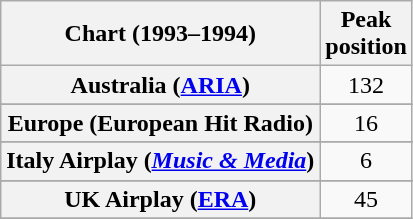<table class="wikitable sortable plainrowheaders" style="text-align:center">
<tr>
<th scope="col">Chart (1993–1994)</th>
<th scope="col">Peak<br>position</th>
</tr>
<tr>
<th scope="row">Australia (<a href='#'>ARIA</a>)</th>
<td>132</td>
</tr>
<tr>
</tr>
<tr>
<th scope="row">Europe (European Hit Radio)</th>
<td>16</td>
</tr>
<tr>
</tr>
<tr>
<th scope="row">Italy Airplay (<em><a href='#'>Music & Media</a></em>)</th>
<td>6</td>
</tr>
<tr>
</tr>
<tr>
</tr>
<tr>
</tr>
<tr>
<th scope="row">UK Airplay (<a href='#'>ERA</a>)</th>
<td>45</td>
</tr>
<tr>
</tr>
</table>
